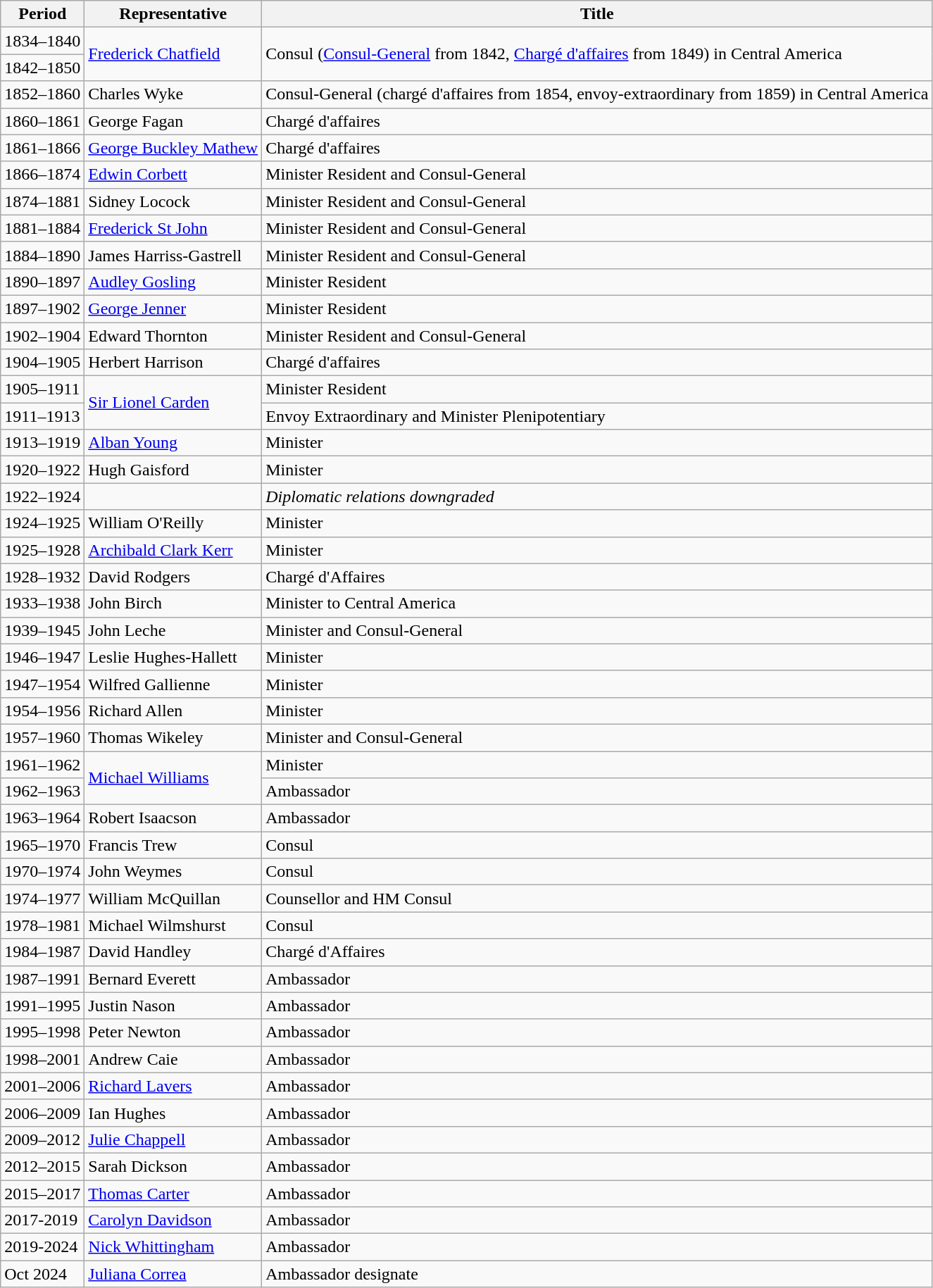<table class=wikitable>
<tr>
<th>Period</th>
<th>Representative</th>
<th>Title</th>
</tr>
<tr>
<td>1834–1840</td>
<td rowspan=2><a href='#'>Frederick Chatfield</a></td>
<td rowspan=2>Consul (<a href='#'>Consul-General</a> from 1842, <a href='#'>Chargé d'affaires</a> from 1849) in Central America</td>
</tr>
<tr>
<td>1842–1850</td>
</tr>
<tr>
<td>1852–1860</td>
<td>Charles Wyke</td>
<td>Consul-General (chargé d'affaires from 1854, envoy-extraordinary from 1859) in Central America</td>
</tr>
<tr>
<td>1860–1861</td>
<td>George Fagan</td>
<td>Chargé d'affaires</td>
</tr>
<tr>
<td>1861–1866</td>
<td><a href='#'>George Buckley Mathew</a></td>
<td>Chargé d'affaires</td>
</tr>
<tr>
<td>1866–1874</td>
<td><a href='#'>Edwin Corbett</a></td>
<td>Minister Resident and Consul-General</td>
</tr>
<tr>
<td>1874–1881</td>
<td>Sidney Locock</td>
<td>Minister Resident and Consul-General</td>
</tr>
<tr>
<td>1881–1884</td>
<td><a href='#'>Frederick St John</a></td>
<td>Minister Resident and Consul-General</td>
</tr>
<tr>
<td>1884–1890</td>
<td>James Harriss-Gastrell</td>
<td>Minister Resident and Consul-General</td>
</tr>
<tr>
<td>1890–1897</td>
<td><a href='#'>Audley Gosling</a></td>
<td>Minister Resident</td>
</tr>
<tr>
<td>1897–1902</td>
<td><a href='#'>George Jenner</a></td>
<td>Minister Resident</td>
</tr>
<tr>
<td>1902–1904</td>
<td>Edward Thornton</td>
<td>Minister Resident and Consul-General</td>
</tr>
<tr>
<td>1904–1905</td>
<td>Herbert Harrison</td>
<td>Chargé d'affaires</td>
</tr>
<tr>
<td>1905–1911</td>
<td rowspan=2><a href='#'>Sir Lionel Carden</a></td>
<td>Minister Resident</td>
</tr>
<tr>
<td>1911–1913</td>
<td>Envoy Extraordinary and Minister Plenipotentiary</td>
</tr>
<tr>
<td>1913–1919</td>
<td><a href='#'>Alban Young</a></td>
<td>Minister</td>
</tr>
<tr>
<td>1920–1922</td>
<td>Hugh Gaisford</td>
<td>Minister</td>
</tr>
<tr>
<td>1922–1924</td>
<td></td>
<td><em>Diplomatic relations downgraded</em></td>
</tr>
<tr>
<td>1924–1925</td>
<td>William O'Reilly</td>
<td>Minister</td>
</tr>
<tr>
<td>1925–1928</td>
<td><a href='#'>Archibald Clark Kerr</a></td>
<td>Minister</td>
</tr>
<tr>
<td>1928–1932</td>
<td>David Rodgers</td>
<td>Chargé d'Affaires</td>
</tr>
<tr>
<td>1933–1938</td>
<td>John Birch</td>
<td>Minister to Central America</td>
</tr>
<tr>
<td>1939–1945</td>
<td>John Leche</td>
<td>Minister and Consul-General</td>
</tr>
<tr>
<td>1946–1947</td>
<td>Leslie Hughes-Hallett</td>
<td>Minister</td>
</tr>
<tr>
<td>1947–1954</td>
<td>Wilfred Gallienne</td>
<td>Minister</td>
</tr>
<tr>
<td>1954–1956</td>
<td>Richard Allen</td>
<td>Minister</td>
</tr>
<tr>
<td>1957–1960</td>
<td>Thomas Wikeley</td>
<td>Minister and Consul-General</td>
</tr>
<tr>
<td>1961–1962</td>
<td rowspan=2><a href='#'>Michael Williams</a></td>
<td>Minister</td>
</tr>
<tr>
<td>1962–1963</td>
<td>Ambassador</td>
</tr>
<tr>
<td>1963–1964</td>
<td>Robert Isaacson</td>
<td>Ambassador</td>
</tr>
<tr>
<td>1965–1970</td>
<td>Francis Trew</td>
<td>Consul</td>
</tr>
<tr>
<td>1970–1974</td>
<td>John Weymes</td>
<td>Consul</td>
</tr>
<tr>
<td>1974–1977</td>
<td>William McQuillan</td>
<td>Counsellor and HM Consul</td>
</tr>
<tr>
<td>1978–1981</td>
<td>Michael Wilmshurst</td>
<td>Consul</td>
</tr>
<tr>
<td>1984–1987</td>
<td>David Handley</td>
<td>Chargé d'Affaires</td>
</tr>
<tr>
<td>1987–1991</td>
<td>Bernard Everett</td>
<td>Ambassador</td>
</tr>
<tr>
<td>1991–1995</td>
<td>Justin Nason</td>
<td>Ambassador</td>
</tr>
<tr>
<td>1995–1998</td>
<td>Peter Newton</td>
<td>Ambassador</td>
</tr>
<tr>
<td>1998–2001</td>
<td>Andrew Caie</td>
<td>Ambassador</td>
</tr>
<tr>
<td>2001–2006</td>
<td><a href='#'>Richard Lavers</a></td>
<td>Ambassador</td>
</tr>
<tr>
<td>2006–2009</td>
<td>Ian Hughes</td>
<td>Ambassador</td>
</tr>
<tr>
<td>2009–2012</td>
<td><a href='#'>Julie Chappell</a></td>
<td>Ambassador</td>
</tr>
<tr>
<td>2012–2015</td>
<td>Sarah Dickson</td>
<td>Ambassador</td>
</tr>
<tr>
<td>2015–2017</td>
<td><a href='#'>Thomas Carter</a></td>
<td>Ambassador</td>
</tr>
<tr>
<td>2017-2019</td>
<td><a href='#'>Carolyn Davidson</a></td>
<td>Ambassador</td>
</tr>
<tr>
<td>2019-2024</td>
<td><onlyinclude><a href='#'>Nick Whittingham</a></onlyinclude></td>
<td>Ambassador</td>
</tr>
<tr>
<td>Oct 2024</td>
<td><a href='#'>Juliana Correa</a></td>
<td>Ambassador designate</td>
</tr>
</table>
